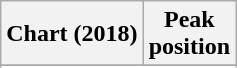<table class="wikitable sortable plainrowheaders" style="text-align:center">
<tr>
<th scope="col">Chart (2018)</th>
<th scope="col">Peak<br>position</th>
</tr>
<tr>
</tr>
<tr>
</tr>
<tr>
</tr>
<tr>
</tr>
</table>
